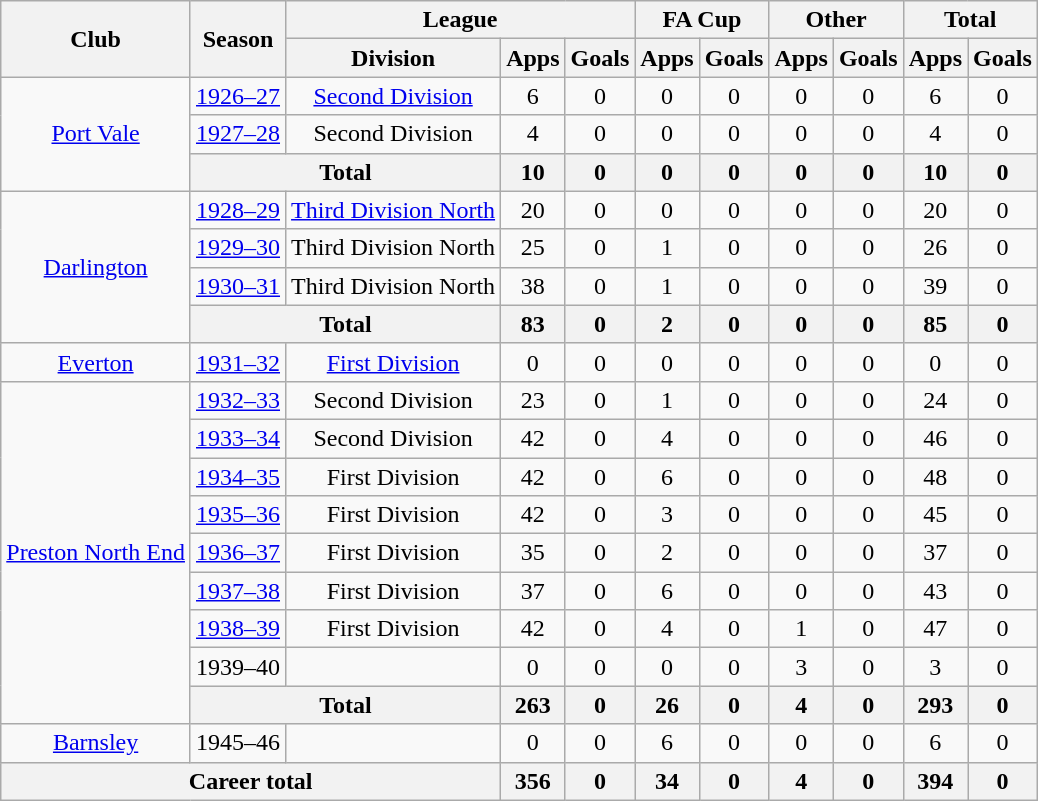<table class="wikitable" style="text-align:center">
<tr>
<th rowspan="2">Club</th>
<th rowspan="2">Season</th>
<th colspan="3">League</th>
<th colspan="2">FA Cup</th>
<th colspan="2">Other</th>
<th colspan="2">Total</th>
</tr>
<tr>
<th>Division</th>
<th>Apps</th>
<th>Goals</th>
<th>Apps</th>
<th>Goals</th>
<th>Apps</th>
<th>Goals</th>
<th>Apps</th>
<th>Goals</th>
</tr>
<tr>
<td rowspan="3"><a href='#'>Port Vale</a></td>
<td><a href='#'>1926–27</a></td>
<td><a href='#'>Second Division</a></td>
<td>6</td>
<td>0</td>
<td>0</td>
<td>0</td>
<td>0</td>
<td>0</td>
<td>6</td>
<td>0</td>
</tr>
<tr>
<td><a href='#'>1927–28</a></td>
<td>Second Division</td>
<td>4</td>
<td>0</td>
<td>0</td>
<td>0</td>
<td>0</td>
<td>0</td>
<td>4</td>
<td>0</td>
</tr>
<tr>
<th colspan="2">Total</th>
<th>10</th>
<th>0</th>
<th>0</th>
<th>0</th>
<th>0</th>
<th>0</th>
<th>10</th>
<th>0</th>
</tr>
<tr>
<td rowspan="4"><a href='#'>Darlington</a></td>
<td><a href='#'>1928–29</a></td>
<td><a href='#'>Third Division North</a></td>
<td>20</td>
<td>0</td>
<td>0</td>
<td>0</td>
<td>0</td>
<td>0</td>
<td>20</td>
<td>0</td>
</tr>
<tr>
<td><a href='#'>1929–30</a></td>
<td>Third Division North</td>
<td>25</td>
<td>0</td>
<td>1</td>
<td>0</td>
<td>0</td>
<td>0</td>
<td>26</td>
<td>0</td>
</tr>
<tr>
<td><a href='#'>1930–31</a></td>
<td>Third Division North</td>
<td>38</td>
<td>0</td>
<td>1</td>
<td>0</td>
<td>0</td>
<td>0</td>
<td>39</td>
<td>0</td>
</tr>
<tr>
<th colspan="2">Total</th>
<th>83</th>
<th>0</th>
<th>2</th>
<th>0</th>
<th>0</th>
<th>0</th>
<th>85</th>
<th>0</th>
</tr>
<tr>
<td><a href='#'>Everton</a></td>
<td><a href='#'>1931–32</a></td>
<td><a href='#'>First Division</a></td>
<td>0</td>
<td>0</td>
<td>0</td>
<td>0</td>
<td>0</td>
<td>0</td>
<td>0</td>
<td>0</td>
</tr>
<tr>
<td rowspan="9"><a href='#'>Preston North End</a></td>
<td><a href='#'>1932–33</a></td>
<td>Second Division</td>
<td>23</td>
<td>0</td>
<td>1</td>
<td>0</td>
<td>0</td>
<td>0</td>
<td>24</td>
<td>0</td>
</tr>
<tr>
<td><a href='#'>1933–34</a></td>
<td>Second Division</td>
<td>42</td>
<td>0</td>
<td>4</td>
<td>0</td>
<td>0</td>
<td>0</td>
<td>46</td>
<td>0</td>
</tr>
<tr>
<td><a href='#'>1934–35</a></td>
<td>First Division</td>
<td>42</td>
<td>0</td>
<td>6</td>
<td>0</td>
<td>0</td>
<td>0</td>
<td>48</td>
<td>0</td>
</tr>
<tr>
<td><a href='#'>1935–36</a></td>
<td>First Division</td>
<td>42</td>
<td>0</td>
<td>3</td>
<td>0</td>
<td>0</td>
<td>0</td>
<td>45</td>
<td>0</td>
</tr>
<tr>
<td><a href='#'>1936–37</a></td>
<td>First Division</td>
<td>35</td>
<td>0</td>
<td>2</td>
<td>0</td>
<td>0</td>
<td>0</td>
<td>37</td>
<td>0</td>
</tr>
<tr>
<td><a href='#'>1937–38</a></td>
<td>First Division</td>
<td>37</td>
<td>0</td>
<td>6</td>
<td>0</td>
<td>0</td>
<td>0</td>
<td>43</td>
<td>0</td>
</tr>
<tr>
<td><a href='#'>1938–39</a></td>
<td>First Division</td>
<td>42</td>
<td>0</td>
<td>4</td>
<td>0</td>
<td>1</td>
<td>0</td>
<td>47</td>
<td>0</td>
</tr>
<tr>
<td>1939–40</td>
<td></td>
<td>0</td>
<td>0</td>
<td>0</td>
<td>0</td>
<td>3</td>
<td>0</td>
<td>3</td>
<td>0</td>
</tr>
<tr>
<th colspan="2">Total</th>
<th>263</th>
<th>0</th>
<th>26</th>
<th>0</th>
<th>4</th>
<th>0</th>
<th>293</th>
<th>0</th>
</tr>
<tr>
<td><a href='#'>Barnsley</a></td>
<td>1945–46</td>
<td></td>
<td>0</td>
<td>0</td>
<td>6</td>
<td>0</td>
<td>0</td>
<td>0</td>
<td>6</td>
<td>0</td>
</tr>
<tr>
<th colspan="3">Career total</th>
<th>356</th>
<th>0</th>
<th>34</th>
<th>0</th>
<th>4</th>
<th>0</th>
<th>394</th>
<th>0</th>
</tr>
</table>
